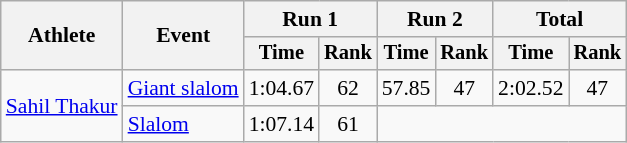<table class="wikitable" style="font-size:90%">
<tr>
<th rowspan=2>Athlete</th>
<th rowspan=2>Event</th>
<th colspan=2>Run 1</th>
<th colspan=2>Run 2</th>
<th colspan=2>Total</th>
</tr>
<tr style="font-size:95%">
<th>Time</th>
<th>Rank</th>
<th>Time</th>
<th>Rank</th>
<th>Time</th>
<th>Rank</th>
</tr>
<tr align=center>
<td align=left rowspan="2"><a href='#'>Sahil Thakur</a></td>
<td align=left><a href='#'>Giant slalom</a></td>
<td>1:04.67</td>
<td>62</td>
<td>57.85</td>
<td>47</td>
<td>2:02.52</td>
<td>47</td>
</tr>
<tr align=center>
<td align="left"><a href='#'>Slalom</a></td>
<td>1:07.14</td>
<td>61</td>
<td colspan=4></td>
</tr>
</table>
